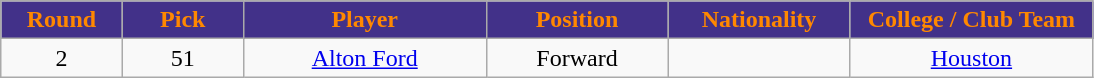<table class="wikitable sortable sortable">
<tr>
<th style="background:#423189; color:#FF8800" width="10%">Round</th>
<th style="background:#423189; color:#FF8800" width="10%">Pick</th>
<th style="background:#423189; color:#FF8800" width="20%">Player</th>
<th style="background:#423189; color:#FF8800" width="15%">Position</th>
<th style="background:#423189; color:#FF8800" width="15%">Nationality</th>
<th style="background:#423189; color:#FF8800" width="20%">College / Club Team</th>
</tr>
<tr style="text-align: center">
<td>2</td>
<td>51</td>
<td><a href='#'>Alton Ford</a></td>
<td>Forward</td>
<td></td>
<td><a href='#'>Houston</a></td>
</tr>
</table>
